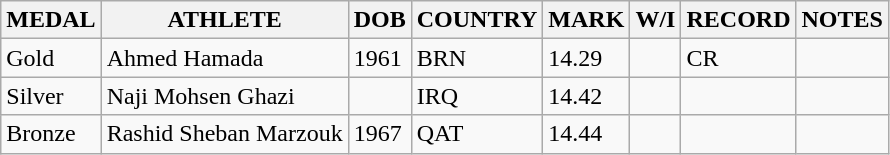<table class="wikitable">
<tr>
<th>MEDAL</th>
<th>ATHLETE</th>
<th>DOB</th>
<th>COUNTRY</th>
<th>MARK</th>
<th>W/I</th>
<th>RECORD</th>
<th>NOTES</th>
</tr>
<tr>
<td>Gold</td>
<td>Ahmed Hamada</td>
<td>1961</td>
<td>BRN</td>
<td>14.29</td>
<td></td>
<td>CR</td>
<td></td>
</tr>
<tr>
<td>Silver</td>
<td>Naji Mohsen Ghazi</td>
<td></td>
<td>IRQ</td>
<td>14.42</td>
<td></td>
<td></td>
<td></td>
</tr>
<tr>
<td>Bronze</td>
<td>Rashid Sheban Marzouk</td>
<td>1967</td>
<td>QAT</td>
<td>14.44</td>
<td></td>
<td></td>
<td></td>
</tr>
</table>
